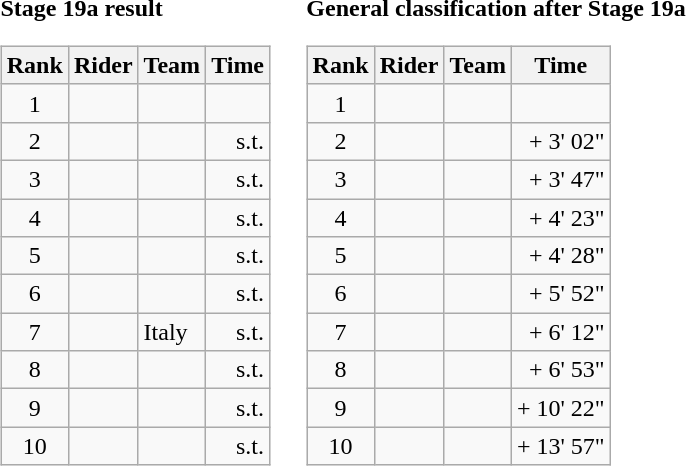<table>
<tr>
<td><strong>Stage 19a result</strong><br><table class="wikitable">
<tr>
<th scope="col">Rank</th>
<th scope="col">Rider</th>
<th scope="col">Team</th>
<th scope="col">Time</th>
</tr>
<tr>
<td style="text-align:center;">1</td>
<td></td>
<td></td>
<td style="text-align:right;"></td>
</tr>
<tr>
<td style="text-align:center;">2</td>
<td></td>
<td></td>
<td style="text-align:right;">s.t.</td>
</tr>
<tr>
<td style="text-align:center;">3</td>
<td></td>
<td></td>
<td style="text-align:right;">s.t.</td>
</tr>
<tr>
<td style="text-align:center;">4</td>
<td></td>
<td></td>
<td style="text-align:right;">s.t.</td>
</tr>
<tr>
<td style="text-align:center;">5</td>
<td></td>
<td></td>
<td style="text-align:right;">s.t.</td>
</tr>
<tr>
<td style="text-align:center;">6</td>
<td></td>
<td></td>
<td style="text-align:right;">s.t.</td>
</tr>
<tr>
<td style="text-align:center;">7</td>
<td></td>
<td>Italy</td>
<td style="text-align:right;">s.t.</td>
</tr>
<tr>
<td style="text-align:center;">8</td>
<td></td>
<td></td>
<td style="text-align:right;">s.t.</td>
</tr>
<tr>
<td style="text-align:center;">9</td>
<td></td>
<td></td>
<td style="text-align:right;">s.t.</td>
</tr>
<tr>
<td style="text-align:center;">10</td>
<td></td>
<td></td>
<td style="text-align:right;">s.t.</td>
</tr>
</table>
</td>
<td></td>
<td><strong>General classification after Stage 19a</strong><br><table class="wikitable">
<tr>
<th scope="col">Rank</th>
<th scope="col">Rider</th>
<th scope="col">Team</th>
<th scope="col">Time</th>
</tr>
<tr>
<td style="text-align:center;">1</td>
<td></td>
<td></td>
<td style="text-align:right;"></td>
</tr>
<tr>
<td style="text-align:center;">2</td>
<td></td>
<td></td>
<td style="text-align:right;">+ 3' 02"</td>
</tr>
<tr>
<td style="text-align:center;">3</td>
<td></td>
<td></td>
<td style="text-align:right;">+ 3' 47"</td>
</tr>
<tr>
<td style="text-align:center;">4</td>
<td></td>
<td></td>
<td style="text-align:right;">+ 4' 23"</td>
</tr>
<tr>
<td style="text-align:center;">5</td>
<td></td>
<td></td>
<td style="text-align:right;">+ 4' 28"</td>
</tr>
<tr>
<td style="text-align:center;">6</td>
<td></td>
<td></td>
<td style="text-align:right;">+ 5' 52"</td>
</tr>
<tr>
<td style="text-align:center;">7</td>
<td></td>
<td></td>
<td style="text-align:right;">+ 6' 12"</td>
</tr>
<tr>
<td style="text-align:center;">8</td>
<td></td>
<td></td>
<td style="text-align:right;">+ 6' 53"</td>
</tr>
<tr>
<td style="text-align:center;">9</td>
<td></td>
<td></td>
<td style="text-align:right;">+ 10' 22"</td>
</tr>
<tr>
<td style="text-align:center;">10</td>
<td></td>
<td></td>
<td style="text-align:right;">+ 13' 57"</td>
</tr>
</table>
</td>
</tr>
</table>
